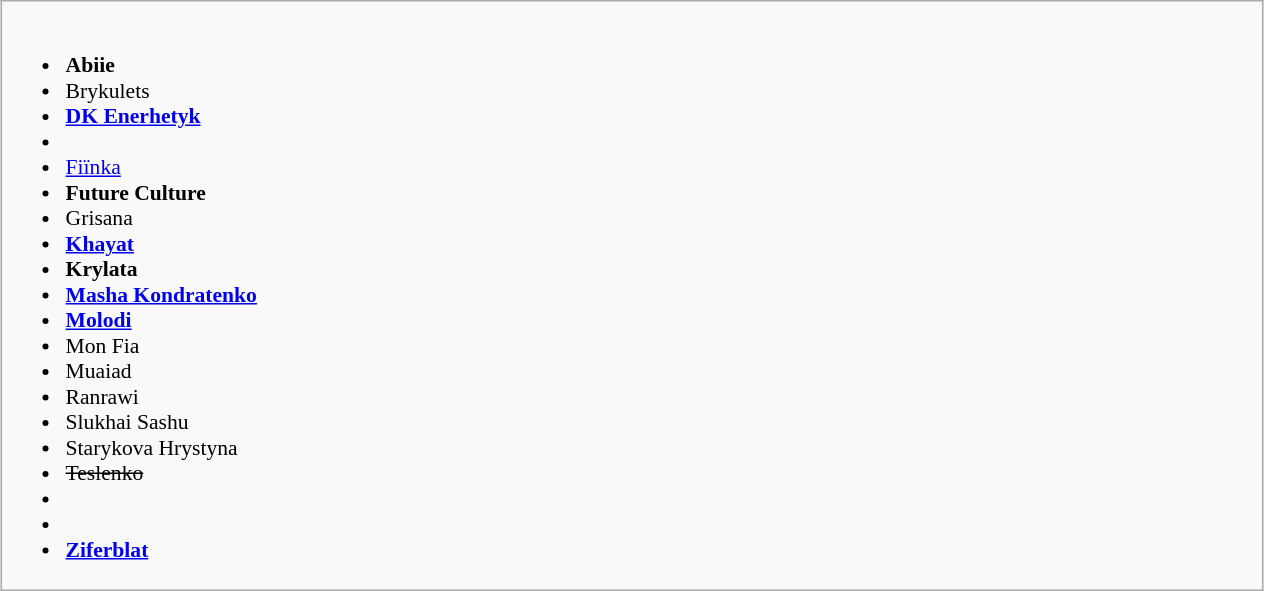<table class="wikitable collapsible" style="margin: 1em auto 1em auto; font-size:90%;">
<tr>
<td style="width:58em"><br><ul><li><strong>Abiie</strong></li><li>Brykulets</li><li><strong><a href='#'>DK Enerhetyk</a></strong></li><li></li><li><a href='#'>Fiїnka</a></li><li><strong>Future Culture</strong></li><li>Grisana</li><li><strong><a href='#'>Khayat</a></strong></li><li><strong>Krylata</strong></li><li><strong><a href='#'>Masha Kondratenko</a></strong></li><li><strong><a href='#'>Molodi</a></strong></li><li>Mon Fia</li><li>Muaiad</li><li>Ranrawi</li><li>Slukhai Sashu</li><li>Starykova Hrystyna</li><li><s>Teslenko</s></li><li></li><li><strong></strong></li><li><strong><a href='#'>Ziferblat</a></strong></li></ul></td>
</tr>
</table>
